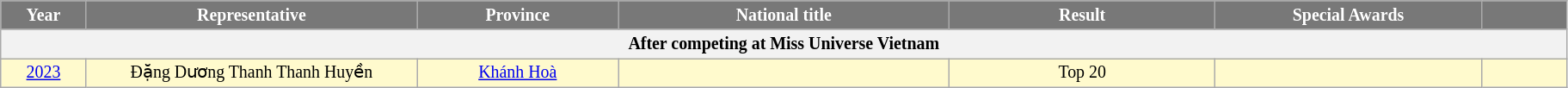<table class="wikitable sortable" style="font-size: 83%; text-align:center">
<tr bgcolor="#787878" colspan=10 align="center">
<th width="60" style="background-color:#787878;color:#FFFFFF;"><span><strong>Year</strong></span></th>
<th width="250" style="background-color:#787878;color:#FFFFFF;"><span><strong>Representative</strong></span></th>
<th width="150" style="background-color:#787878;color:#FFFFFF;"><span><strong>Province</strong></span></th>
<th width="250" style="background-color:#787878;color:#FFFFFF;"><span><strong>National title</strong></span></th>
<th width="200" style="background-color:#787878;color:#FFFFFF;"><span><strong>Result</strong></span></th>
<th width="200" style="background-color:#787878;color:#FFFFFF;"><span><strong>Special Awards</strong></span></th>
<th width="60" style="background-color:#787878;color:#FFFFFF;"><span><strong></strong></span></th>
</tr>
<tr>
<th colspan="7">After competing at Miss Universe Vietnam</th>
</tr>
<tr style="background-color:#FFFACD;">
<td><a href='#'>2023</a></td>
<td>Đặng Dương Thanh Thanh Huyền</td>
<td><a href='#'>Khánh Hoà</a></td>
<td style="background:;"></td>
<td>Top 20</td>
<td style="background:;"></td>
<td></td>
</tr>
</table>
